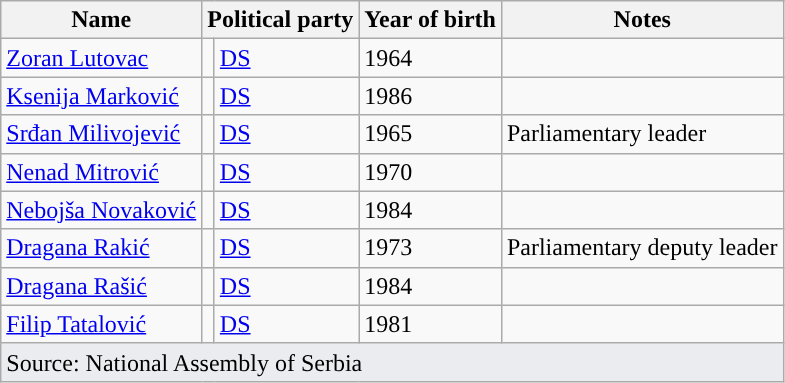<table class="wikitable sortable" style="text-align:left">
<tr>
<th>Name</th>
<th colspan="2">Political party</th>
<th>Year of birth</th>
<th>Notes</th>
</tr>
<tr>
<td><a href='#'>Zoran Lutovac</a></td>
<td width="1" style="color:inherit;background: "></td>
<td><a href='#'>DS</a></td>
<td>1964</td>
<td></td>
</tr>
<tr>
<td><a href='#'>Ksenija Marković</a></td>
<td width="1" style="color:inherit;background: "></td>
<td><a href='#'>DS</a></td>
<td>1986</td>
<td></td>
</tr>
<tr>
<td><a href='#'>Srđan Milivojević</a></td>
<td width="1" style="color:inherit;background: "></td>
<td><a href='#'>DS</a></td>
<td>1965</td>
<td>Parliamentary leader</td>
</tr>
<tr>
<td><a href='#'>Nenad Mitrović</a></td>
<td width="1" style="color:inherit;background: "></td>
<td><a href='#'>DS</a></td>
<td>1970</td>
<td></td>
</tr>
<tr>
<td><a href='#'>Nebojša Novaković</a></td>
<td width="1" style="color:inherit;background: "></td>
<td><a href='#'>DS</a></td>
<td>1984</td>
<td></td>
</tr>
<tr>
<td><a href='#'>Dragana Rakić</a></td>
<td width="1" style="color:inherit;background: "></td>
<td><a href='#'>DS</a></td>
<td>1973</td>
<td>Parliamentary deputy leader</td>
</tr>
<tr>
<td><a href='#'>Dragana Rašić</a></td>
<td width="1" style="color:inherit;background: "></td>
<td><a href='#'>DS</a></td>
<td>1984</td>
<td></td>
</tr>
<tr>
<td><a href='#'>Filip Tatalović</a></td>
<td width="1" style="color:inherit;background: "></td>
<td><a href='#'>DS</a></td>
<td>1981</td>
<td></td>
</tr>
<tr>
<td style="background-color:#EAECF0" colspan="5">Source: National Assembly of Serbia</td>
</tr>
</table>
